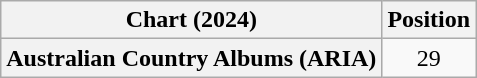<table class="wikitable plainrowheaders" style="text-align:center">
<tr>
<th scope="col">Chart (2024)</th>
<th scope="col">Position</th>
</tr>
<tr>
<th scope="row">Australian Country Albums (ARIA)</th>
<td>29</td>
</tr>
</table>
